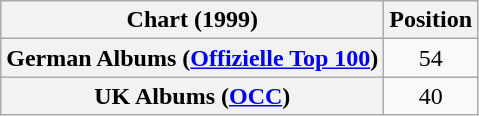<table class="wikitable sortable plainrowheaders" style="text-align:center">
<tr>
<th scope="col">Chart (1999)</th>
<th scope="col">Position</th>
</tr>
<tr>
<th scope="row">German Albums (<a href='#'>Offizielle Top 100</a>)</th>
<td>54</td>
</tr>
<tr>
<th scope="row">UK Albums (<a href='#'>OCC</a>)</th>
<td>40</td>
</tr>
</table>
